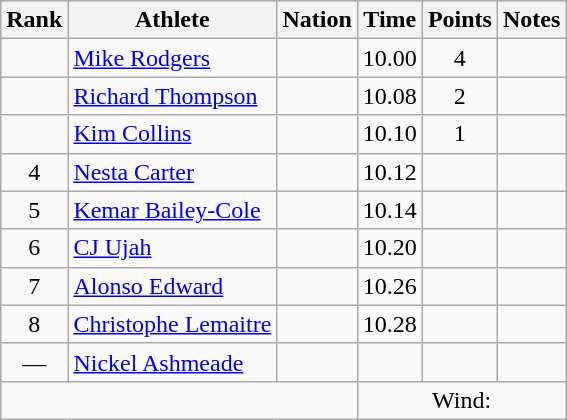<table class="wikitable mw-datatable sortable" style="text-align:center;">
<tr>
<th>Rank</th>
<th>Athlete</th>
<th>Nation</th>
<th>Time</th>
<th>Points</th>
<th>Notes</th>
</tr>
<tr>
<td></td>
<td align=left><a href='#'>Mike Rodgers</a></td>
<td align=left></td>
<td>10.00</td>
<td>4</td>
<td></td>
</tr>
<tr>
<td></td>
<td align=left><a href='#'>Richard Thompson</a></td>
<td align=left></td>
<td>10.08</td>
<td>2</td>
<td></td>
</tr>
<tr>
<td></td>
<td align=left><a href='#'>Kim Collins</a></td>
<td align=left></td>
<td>10.10</td>
<td>1</td>
<td></td>
</tr>
<tr>
<td>4</td>
<td align=left><a href='#'>Nesta Carter</a></td>
<td align=left></td>
<td>10.12</td>
<td></td>
<td></td>
</tr>
<tr>
<td>5</td>
<td align=left><a href='#'>Kemar Bailey-Cole</a></td>
<td align=left></td>
<td>10.14</td>
<td></td>
<td></td>
</tr>
<tr>
<td>6</td>
<td align=left><a href='#'>CJ Ujah</a></td>
<td align=left></td>
<td>10.20</td>
<td></td>
<td></td>
</tr>
<tr>
<td>7</td>
<td align=left><a href='#'>Alonso Edward</a></td>
<td align=left></td>
<td>10.26</td>
<td></td>
<td></td>
</tr>
<tr>
<td>8</td>
<td align=left><a href='#'>Christophe Lemaitre</a></td>
<td align=left></td>
<td>10.28</td>
<td></td>
<td></td>
</tr>
<tr>
<td>—</td>
<td align=left><a href='#'>Nickel Ashmeade</a></td>
<td align=left></td>
<td></td>
<td></td>
<td></td>
</tr>
<tr class="sortbottom">
<td colspan=3></td>
<td colspan=3>Wind: </td>
</tr>
</table>
